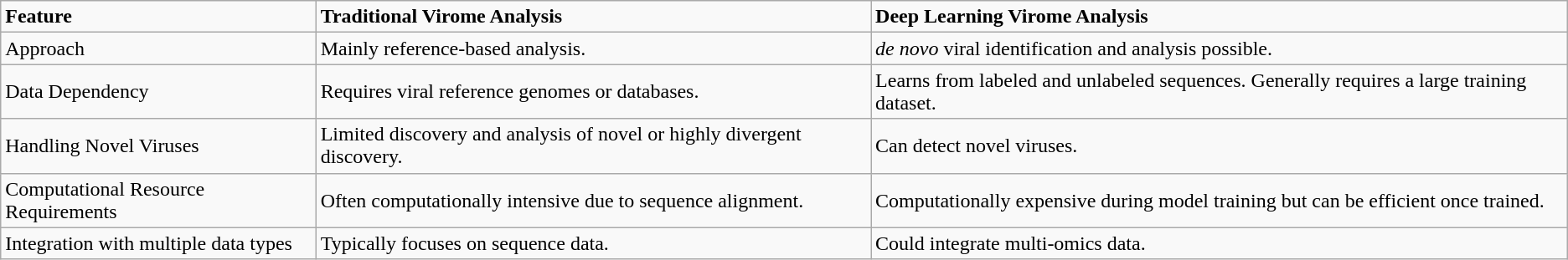<table class="wikitable">
<tr>
<td><strong>Feature</strong></td>
<td><strong>Traditional Virome Analysis</strong></td>
<td><strong>Deep Learning Virome Analysis</strong></td>
</tr>
<tr>
<td>Approach</td>
<td>Mainly reference-based analysis.</td>
<td><em>de novo</em> viral identification and analysis possible.</td>
</tr>
<tr>
<td>Data Dependency</td>
<td>Requires viral reference genomes or databases.</td>
<td>Learns from labeled and unlabeled sequences. Generally requires a large training dataset.</td>
</tr>
<tr>
<td>Handling Novel Viruses</td>
<td>Limited discovery and analysis of novel or highly divergent discovery.</td>
<td>Can detect novel viruses.</td>
</tr>
<tr>
<td>Computational Resource Requirements</td>
<td>Often computationally intensive due to sequence alignment.</td>
<td>Computationally expensive during model training but can be efficient once trained.</td>
</tr>
<tr>
<td>Integration with multiple data types</td>
<td>Typically focuses on sequence data.</td>
<td>Could integrate multi-omics data.</td>
</tr>
</table>
